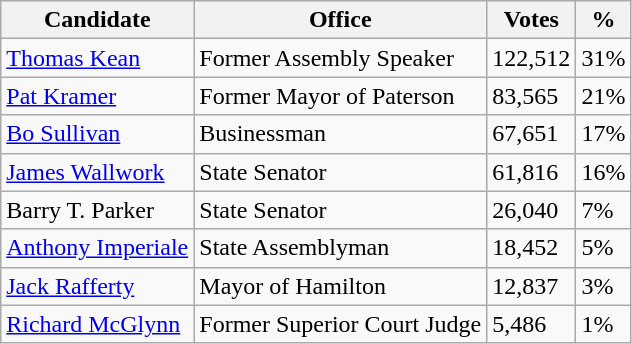<table class="wikitable">
<tr>
<th>Candidate</th>
<th>Office</th>
<th>Votes</th>
<th>%</th>
</tr>
<tr>
<td><a href='#'>Thomas Kean</a></td>
<td>Former Assembly Speaker</td>
<td>122,512</td>
<td>31%</td>
</tr>
<tr>
<td><a href='#'>Pat Kramer</a></td>
<td>Former Mayor of Paterson</td>
<td>83,565</td>
<td>21%</td>
</tr>
<tr>
<td><a href='#'>Bo Sullivan</a></td>
<td>Businessman</td>
<td>67,651</td>
<td>17%</td>
</tr>
<tr>
<td><a href='#'>James Wallwork</a></td>
<td>State Senator</td>
<td>61,816</td>
<td>16%</td>
</tr>
<tr>
<td>Barry T. Parker</td>
<td>State Senator</td>
<td>26,040</td>
<td>7%</td>
</tr>
<tr>
<td><a href='#'>Anthony Imperiale</a></td>
<td>State Assemblyman</td>
<td>18,452</td>
<td>5%</td>
</tr>
<tr>
<td><a href='#'>Jack Rafferty</a></td>
<td>Mayor of Hamilton</td>
<td>12,837</td>
<td>3%</td>
</tr>
<tr>
<td><a href='#'>Richard McGlynn</a></td>
<td>Former Superior Court Judge</td>
<td>5,486</td>
<td>1%</td>
</tr>
</table>
